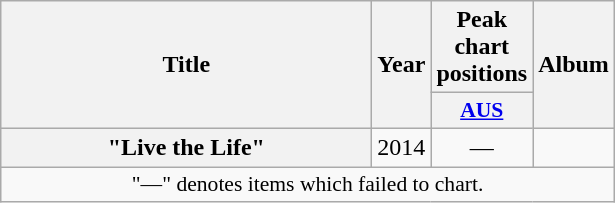<table class="wikitable plainrowheaders" style="text-align:center;" border="1">
<tr>
<th scope="col" rowspan="2" style="width:15em;">Title</th>
<th scope="col" rowspan="2">Year</th>
<th scope="col" colspan="1">Peak chart positions</th>
<th scope="col" rowspan="2">Album</th>
</tr>
<tr>
<th scope="col" style="width:3em;font-size:90%;"><a href='#'>AUS</a><br></th>
</tr>
<tr>
<th scope="row">"Live the Life"</th>
<td>2014</td>
<td>—</td>
<td></td>
</tr>
<tr>
<td colspan="4" style="font-size:90%">"—" denotes items which failed to chart.</td>
</tr>
</table>
